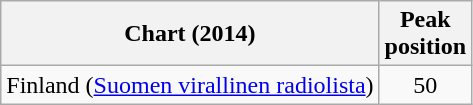<table class="wikitable">
<tr>
<th>Chart (2014)</th>
<th>Peak<br>position</th>
</tr>
<tr>
<td>Finland (<a href='#'>Suomen virallinen radiolista</a>)</td>
<td style="text-align:center;">50</td>
</tr>
</table>
